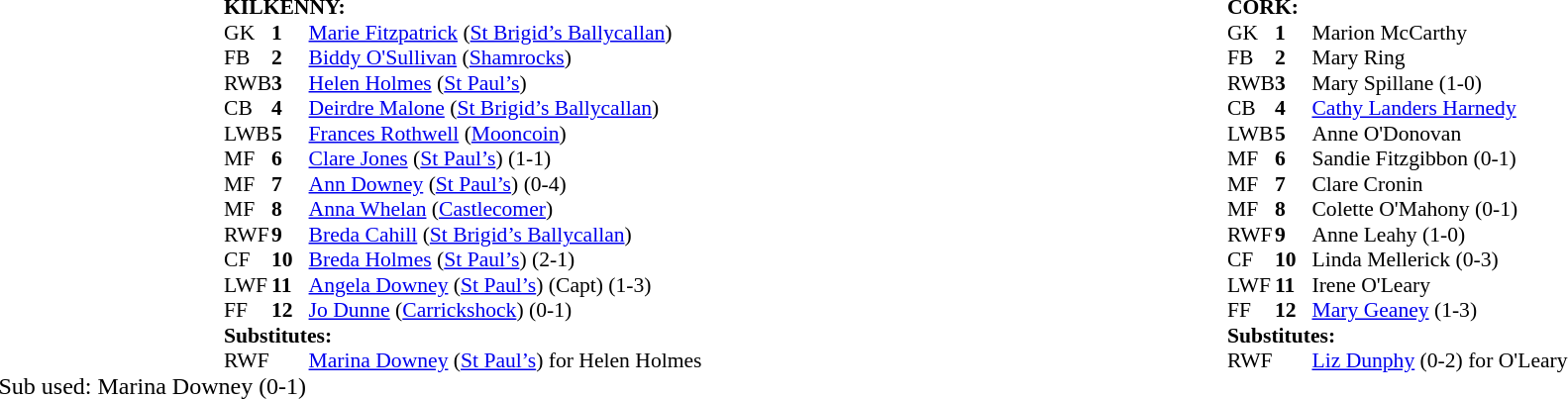<table width="100%">
<tr>
<td valign="top"></td>
<td valign="top" width="50%"><br><table style="font-size: 90%" cellspacing="0" cellpadding="0" align=center>
<tr>
<td colspan="4"><strong>KILKENNY:</strong></td>
</tr>
<tr>
<th width="25"></th>
<th width="25"></th>
</tr>
<tr>
<td>GK</td>
<td><strong>1</strong></td>
<td><a href='#'>Marie Fitzpatrick</a> (<a href='#'>St Brigid’s Ballycallan</a>)</td>
</tr>
<tr>
<td>FB</td>
<td><strong>2</strong></td>
<td><a href='#'>Biddy O'Sullivan</a> (<a href='#'>Shamrocks</a>)</td>
</tr>
<tr>
<td>RWB</td>
<td><strong>3</strong></td>
<td><a href='#'>Helen Holmes</a> (<a href='#'>St Paul’s</a>)  </td>
</tr>
<tr>
<td>CB</td>
<td><strong>4</strong></td>
<td><a href='#'>Deirdre Malone</a> (<a href='#'>St Brigid’s Ballycallan</a>)</td>
</tr>
<tr>
<td>LWB</td>
<td><strong>5</strong></td>
<td><a href='#'>Frances Rothwell</a> (<a href='#'>Mooncoin</a>)</td>
</tr>
<tr>
<td>MF</td>
<td><strong>6</strong></td>
<td><a href='#'>Clare Jones</a> (<a href='#'>St Paul’s</a>) (1-1)</td>
</tr>
<tr>
<td>MF</td>
<td><strong>7</strong></td>
<td><a href='#'>Ann Downey</a> (<a href='#'>St Paul’s</a>)  (0-4)</td>
</tr>
<tr>
<td>MF</td>
<td><strong>8</strong></td>
<td><a href='#'>Anna Whelan</a> (<a href='#'>Castlecomer</a>)</td>
</tr>
<tr>
<td>RWF</td>
<td><strong>9</strong></td>
<td><a href='#'>Breda Cahill</a> (<a href='#'>St Brigid’s Ballycallan</a>)</td>
</tr>
<tr>
<td>CF</td>
<td><strong>10</strong></td>
<td><a href='#'>Breda Holmes</a> (<a href='#'>St Paul’s</a>)  (2-1)</td>
</tr>
<tr>
<td>LWF</td>
<td><strong>11</strong></td>
<td><a href='#'>Angela Downey</a>  (<a href='#'>St Paul’s</a>)  (Capt) (1-3)</td>
</tr>
<tr>
<td>FF</td>
<td><strong>12</strong></td>
<td><a href='#'>Jo Dunne</a> (<a href='#'>Carrickshock</a>) (0-1)</td>
</tr>
<tr>
<td colspan=4><strong>Substitutes:</strong></td>
</tr>
<tr>
<td>RWF</td>
<td></td>
<td><a href='#'>Marina Downey</a> (<a href='#'>St Paul’s</a>) for Helen Holmes </td>
</tr>
<tr>
</tr>
</table>
Sub used: Marina Downey (0-1)</td>
<td valign="top" width="50%"><br><table style="font-size: 90%" cellspacing="0" cellpadding="0" align=center>
<tr>
<td colspan="4"><strong>CORK:</strong></td>
</tr>
<tr>
<th width="25"></th>
<th width="25"></th>
</tr>
<tr>
<td>GK</td>
<td><strong>1</strong></td>
<td>Marion McCarthy</td>
</tr>
<tr>
<td>FB</td>
<td><strong>2</strong></td>
<td>Mary Ring</td>
</tr>
<tr>
<td>RWB</td>
<td><strong>3</strong></td>
<td>Mary Spillane (1-0)</td>
</tr>
<tr>
<td>CB</td>
<td><strong>4</strong></td>
<td><a href='#'>Cathy Landers Harnedy</a></td>
</tr>
<tr>
<td>LWB</td>
<td><strong>5</strong></td>
<td>Anne O'Donovan</td>
</tr>
<tr>
<td>MF</td>
<td><strong>6</strong></td>
<td>Sandie Fitzgibbon (0-1)</td>
</tr>
<tr>
<td>MF</td>
<td><strong>7</strong></td>
<td>Clare Cronin</td>
</tr>
<tr>
<td>MF</td>
<td><strong>8</strong></td>
<td>Colette O'Mahony (0-1)</td>
</tr>
<tr>
<td>RWF</td>
<td><strong>9</strong></td>
<td>Anne Leahy (1-0)</td>
</tr>
<tr>
<td>CF</td>
<td><strong>10</strong></td>
<td>Linda Mellerick (0-3)</td>
</tr>
<tr>
<td>LWF</td>
<td><strong>11</strong></td>
<td>Irene O'Leary </td>
</tr>
<tr>
<td>FF</td>
<td><strong>12</strong></td>
<td><a href='#'>Mary Geaney</a> (1-3)</td>
</tr>
<tr>
<td colspan=4><strong>Substitutes:</strong></td>
</tr>
<tr>
<td>RWF</td>
<td></td>
<td><a href='#'>Liz Dunphy</a> (0-2) for O'Leary </td>
</tr>
<tr>
</tr>
</table>
</td>
</tr>
</table>
